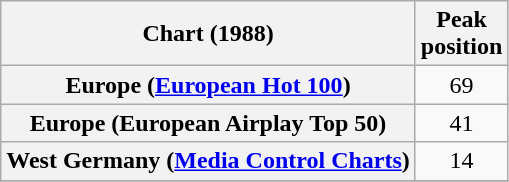<table class="wikitable sortable plainrowheaders">
<tr>
<th>Chart (1988)</th>
<th>Peak<br>position</th>
</tr>
<tr>
<th scope="row">Europe (<a href='#'>European Hot 100</a>)</th>
<td align="center">69</td>
</tr>
<tr>
<th scope="row">Europe (European Airplay Top 50)</th>
<td align="center">41</td>
</tr>
<tr>
<th scope="row">West Germany (<a href='#'>Media Control Charts</a>)</th>
<td align="center">14</td>
</tr>
<tr>
</tr>
</table>
